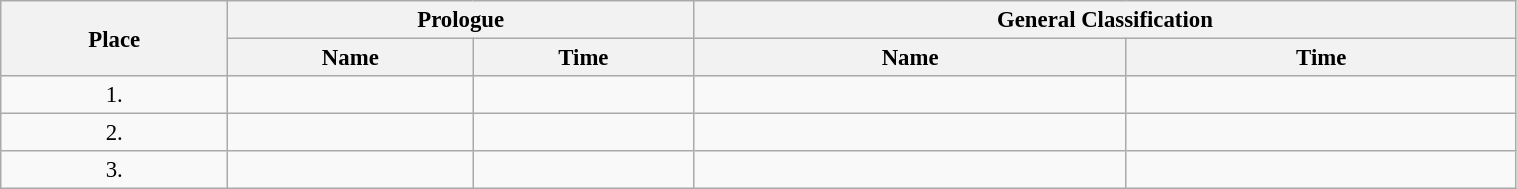<table class=wikitable style="font-size:95%" width="80%">
<tr>
<th rowspan="2">Place</th>
<th colspan="2">Prologue</th>
<th colspan="2">General Classification</th>
</tr>
<tr>
<th>Name</th>
<th>Time</th>
<th>Name</th>
<th>Time</th>
</tr>
<tr>
<td align="center">1.</td>
<td></td>
<td></td>
<td></td>
<td></td>
</tr>
<tr>
<td align="center">2.</td>
<td></td>
<td></td>
<td></td>
<td></td>
</tr>
<tr>
<td align="center">3.</td>
<td></td>
<td></td>
<td></td>
<td></td>
</tr>
</table>
